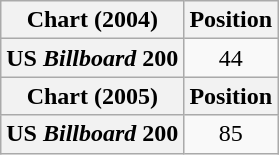<table class="wikitable plainrowheaders" style="text-align:center">
<tr>
<th scope="col">Chart (2004)</th>
<th scope="col">Position</th>
</tr>
<tr>
<th scope="row">US <em>Billboard</em> 200</th>
<td>44</td>
</tr>
<tr>
<th scope="col">Chart (2005)</th>
<th scope="col">Position</th>
</tr>
<tr>
<th scope="row">US <em>Billboard</em> 200</th>
<td>85</td>
</tr>
</table>
